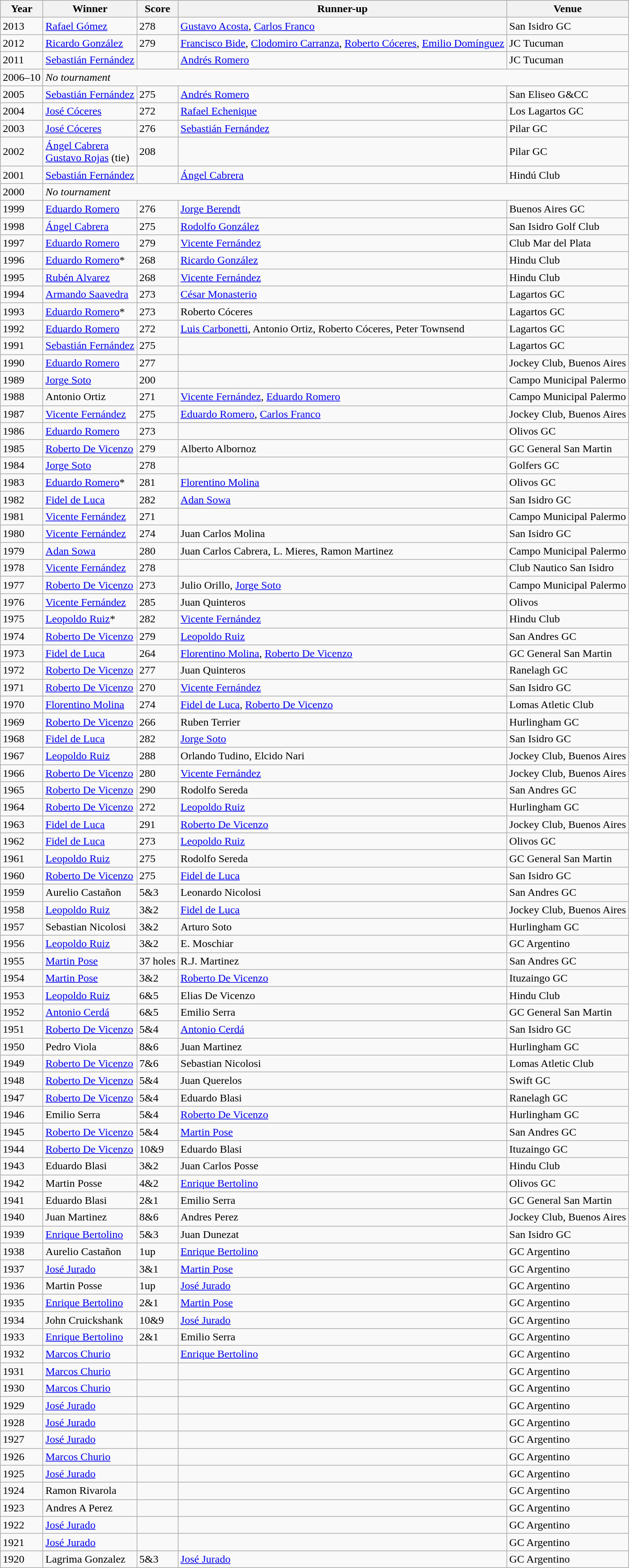<table class="wikitable">
<tr>
<th>Year</th>
<th>Winner</th>
<th>Score</th>
<th>Runner-up</th>
<th>Venue</th>
</tr>
<tr>
<td>2013</td>
<td><a href='#'>Rafael Gómez</a></td>
<td>278</td>
<td><a href='#'>Gustavo Acosta</a>, <a href='#'>Carlos Franco</a></td>
<td>San Isidro GC</td>
</tr>
<tr>
<td>2012</td>
<td><a href='#'>Ricardo González</a></td>
<td>279</td>
<td><a href='#'>Francisco Bide</a>, <a href='#'>Clodomiro Carranza</a>, <a href='#'>Roberto Cóceres</a>, <a href='#'>Emilio Domínguez</a></td>
<td>JC Tucuman</td>
</tr>
<tr>
<td>2011</td>
<td><a href='#'>Sebastián Fernández</a></td>
<td></td>
<td><a href='#'>Andrés Romero</a></td>
<td>JC Tucuman</td>
</tr>
<tr>
<td>2006–10</td>
<td colspan=4><em>No tournament</em></td>
</tr>
<tr>
<td>2005</td>
<td><a href='#'>Sebastián Fernández</a></td>
<td>275</td>
<td><a href='#'>Andrés Romero</a></td>
<td>San Eliseo G&CC</td>
</tr>
<tr>
<td>2004</td>
<td><a href='#'>José Cóceres</a></td>
<td>272</td>
<td><a href='#'>Rafael Echenique</a></td>
<td>Los Lagartos GC</td>
</tr>
<tr>
<td>2003</td>
<td><a href='#'>José Cóceres</a></td>
<td>276</td>
<td><a href='#'>Sebastián Fernández</a></td>
<td>Pilar GC</td>
</tr>
<tr>
<td>2002</td>
<td><a href='#'>Ángel Cabrera</a><br><a href='#'>Gustavo Rojas</a> (tie)</td>
<td>208</td>
<td></td>
<td>Pilar GC</td>
</tr>
<tr>
<td>2001</td>
<td><a href='#'>Sebastián Fernández</a></td>
<td></td>
<td><a href='#'>Ángel Cabrera</a></td>
<td>Hindú Club</td>
</tr>
<tr>
<td>2000</td>
<td colspan=4><em>No tournament</em></td>
</tr>
<tr>
<td>1999</td>
<td><a href='#'>Eduardo Romero</a></td>
<td>276</td>
<td><a href='#'>Jorge Berendt</a></td>
<td>Buenos Aires GC</td>
</tr>
<tr>
<td>1998</td>
<td><a href='#'>Ángel Cabrera</a></td>
<td>275</td>
<td><a href='#'>Rodolfo González</a></td>
<td>San Isidro Golf Club</td>
</tr>
<tr>
<td>1997</td>
<td><a href='#'>Eduardo Romero</a></td>
<td>279</td>
<td><a href='#'>Vicente Fernández</a></td>
<td>Club Mar del Plata</td>
</tr>
<tr>
<td>1996</td>
<td><a href='#'>Eduardo Romero</a>*</td>
<td>268</td>
<td><a href='#'>Ricardo González</a></td>
<td>Hindu Club</td>
</tr>
<tr>
<td>1995</td>
<td><a href='#'>Rubén Alvarez</a></td>
<td>268</td>
<td><a href='#'>Vicente Fernández</a></td>
<td>Hindu Club</td>
</tr>
<tr>
<td>1994</td>
<td><a href='#'>Armando Saavedra</a></td>
<td>273</td>
<td><a href='#'>César Monasterio</a></td>
<td>Lagartos GC</td>
</tr>
<tr>
<td>1993</td>
<td><a href='#'>Eduardo Romero</a>*</td>
<td>273</td>
<td>Roberto Cóceres</td>
<td>Lagartos GC</td>
</tr>
<tr>
<td>1992</td>
<td><a href='#'>Eduardo Romero</a></td>
<td>272</td>
<td><a href='#'>Luis Carbonetti</a>, Antonio Ortiz, Roberto Cóceres, Peter Townsend</td>
<td>Lagartos GC</td>
</tr>
<tr>
<td>1991</td>
<td><a href='#'>Sebastián Fernández</a></td>
<td>275</td>
<td></td>
<td>Lagartos GC</td>
</tr>
<tr>
<td>1990</td>
<td><a href='#'>Eduardo Romero</a></td>
<td>277</td>
<td></td>
<td>Jockey Club, Buenos Aires</td>
</tr>
<tr>
<td>1989</td>
<td><a href='#'>Jorge Soto</a></td>
<td>200</td>
<td></td>
<td>Campo Municipal Palermo</td>
</tr>
<tr>
<td>1988</td>
<td>Antonio Ortiz</td>
<td>271</td>
<td><a href='#'>Vicente Fernández</a>, <a href='#'>Eduardo Romero</a></td>
<td>Campo Municipal Palermo</td>
</tr>
<tr>
<td>1987</td>
<td><a href='#'>Vicente Fernández</a></td>
<td>275</td>
<td><a href='#'>Eduardo Romero</a>, <a href='#'>Carlos Franco</a></td>
<td>Jockey Club, Buenos Aires</td>
</tr>
<tr>
<td>1986</td>
<td><a href='#'>Eduardo Romero</a></td>
<td>273</td>
<td></td>
<td>Olivos GC</td>
</tr>
<tr>
<td>1985</td>
<td><a href='#'>Roberto De Vicenzo</a></td>
<td>279</td>
<td>Alberto Albornoz</td>
<td>GC General San Martin</td>
</tr>
<tr>
<td>1984</td>
<td><a href='#'>Jorge Soto</a></td>
<td>278</td>
<td></td>
<td>Golfers GC</td>
</tr>
<tr>
<td>1983</td>
<td><a href='#'>Eduardo Romero</a>*</td>
<td>281</td>
<td><a href='#'>Florentino Molina</a></td>
<td>Olivos GC</td>
</tr>
<tr>
<td>1982</td>
<td><a href='#'>Fidel de Luca</a></td>
<td>282</td>
<td><a href='#'>Adan Sowa</a></td>
<td>San Isidro GC</td>
</tr>
<tr>
<td>1981</td>
<td><a href='#'>Vicente Fernández</a></td>
<td>271</td>
<td></td>
<td>Campo Municipal Palermo</td>
</tr>
<tr>
<td>1980</td>
<td><a href='#'>Vicente Fernández</a></td>
<td>274</td>
<td>Juan Carlos Molina</td>
<td>San Isidro GC</td>
</tr>
<tr>
<td>1979</td>
<td><a href='#'>Adan Sowa</a></td>
<td>280</td>
<td>Juan Carlos Cabrera, L. Mieres, Ramon Martinez</td>
<td>Campo Municipal Palermo</td>
</tr>
<tr>
<td>1978</td>
<td><a href='#'>Vicente Fernández</a></td>
<td>278</td>
<td></td>
<td>Club Nautico San Isidro</td>
</tr>
<tr>
<td>1977</td>
<td><a href='#'>Roberto De Vicenzo</a></td>
<td>273</td>
<td>Julio Orillo, <a href='#'>Jorge Soto</a></td>
<td>Campo Municipal Palermo</td>
</tr>
<tr>
<td>1976</td>
<td><a href='#'>Vicente Fernández</a></td>
<td>285</td>
<td>Juan Quinteros</td>
<td>Olivos</td>
</tr>
<tr>
<td>1975</td>
<td><a href='#'>Leopoldo Ruiz</a>*</td>
<td>282</td>
<td><a href='#'>Vicente Fernández</a></td>
<td>Hindu Club</td>
</tr>
<tr>
<td>1974</td>
<td><a href='#'>Roberto De Vicenzo</a></td>
<td>279</td>
<td><a href='#'>Leopoldo Ruiz</a></td>
<td>San Andres GC</td>
</tr>
<tr>
<td>1973</td>
<td><a href='#'>Fidel de Luca</a></td>
<td>264</td>
<td><a href='#'>Florentino Molina</a>, <a href='#'>Roberto De Vicenzo</a></td>
<td>GC General San Martin</td>
</tr>
<tr>
<td>1972</td>
<td><a href='#'>Roberto De Vicenzo</a></td>
<td>277</td>
<td>Juan Quinteros</td>
<td>Ranelagh GC</td>
</tr>
<tr>
<td>1971</td>
<td><a href='#'>Roberto De Vicenzo</a></td>
<td>270</td>
<td><a href='#'>Vicente Fernández</a></td>
<td>San Isidro GC</td>
</tr>
<tr>
<td>1970</td>
<td><a href='#'>Florentino Molina</a></td>
<td>274</td>
<td><a href='#'>Fidel de Luca</a>, <a href='#'>Roberto De Vicenzo</a></td>
<td>Lomas Atletic Club</td>
</tr>
<tr>
<td>1969</td>
<td><a href='#'>Roberto De Vicenzo</a></td>
<td>266</td>
<td>Ruben Terrier</td>
<td>Hurlingham GC</td>
</tr>
<tr>
<td>1968</td>
<td><a href='#'>Fidel de Luca</a></td>
<td>282</td>
<td><a href='#'>Jorge Soto</a></td>
<td>San Isidro GC</td>
</tr>
<tr>
<td>1967</td>
<td><a href='#'>Leopoldo Ruiz</a></td>
<td>288</td>
<td>Orlando Tudino, Elcido Nari</td>
<td>Jockey Club, Buenos Aires</td>
</tr>
<tr>
<td>1966</td>
<td><a href='#'>Roberto De Vicenzo</a></td>
<td>280</td>
<td><a href='#'>Vicente Fernández</a></td>
<td>Jockey Club, Buenos Aires</td>
</tr>
<tr>
<td>1965</td>
<td><a href='#'>Roberto De Vicenzo</a></td>
<td>290</td>
<td>Rodolfo Sereda</td>
<td>San Andres GC</td>
</tr>
<tr>
<td>1964</td>
<td><a href='#'>Roberto De Vicenzo</a></td>
<td>272</td>
<td><a href='#'>Leopoldo Ruiz</a></td>
<td>Hurlingham GC</td>
</tr>
<tr>
<td>1963</td>
<td><a href='#'>Fidel de Luca</a></td>
<td>291</td>
<td><a href='#'>Roberto De Vicenzo</a></td>
<td>Jockey Club, Buenos Aires</td>
</tr>
<tr>
<td>1962</td>
<td><a href='#'>Fidel de Luca</a></td>
<td>273</td>
<td><a href='#'>Leopoldo Ruiz</a></td>
<td>Olivos GC</td>
</tr>
<tr>
<td>1961</td>
<td><a href='#'>Leopoldo Ruiz</a></td>
<td>275</td>
<td>Rodolfo Sereda</td>
<td>GC General San Martin</td>
</tr>
<tr>
<td>1960</td>
<td><a href='#'>Roberto De Vicenzo</a></td>
<td>275</td>
<td><a href='#'>Fidel de Luca</a></td>
<td>San Isidro GC</td>
</tr>
<tr>
<td>1959</td>
<td>Aurelio Castañon</td>
<td>5&3</td>
<td>Leonardo Nicolosi</td>
<td>San Andres GC</td>
</tr>
<tr>
<td>1958</td>
<td><a href='#'>Leopoldo Ruiz</a></td>
<td>3&2</td>
<td><a href='#'>Fidel de Luca</a></td>
<td>Jockey Club, Buenos Aires</td>
</tr>
<tr>
<td>1957</td>
<td>Sebastian Nicolosi</td>
<td>3&2</td>
<td>Arturo Soto</td>
<td>Hurlingham GC</td>
</tr>
<tr>
<td>1956</td>
<td><a href='#'>Leopoldo Ruiz</a></td>
<td>3&2</td>
<td>E. Moschiar</td>
<td>GC Argentino</td>
</tr>
<tr>
<td>1955</td>
<td><a href='#'>Martin Pose</a></td>
<td>37 holes</td>
<td>R.J. Martinez</td>
<td>San Andres GC</td>
</tr>
<tr>
<td>1954</td>
<td><a href='#'>Martin Pose</a></td>
<td>3&2</td>
<td><a href='#'>Roberto De Vicenzo</a></td>
<td>Ituzaingo GC</td>
</tr>
<tr>
<td>1953</td>
<td><a href='#'>Leopoldo Ruiz</a></td>
<td>6&5</td>
<td>Elias De Vicenzo</td>
<td>Hindu Club</td>
</tr>
<tr>
<td>1952</td>
<td><a href='#'>Antonio Cerdá</a></td>
<td>6&5</td>
<td>Emilio Serra</td>
<td>GC General San Martin</td>
</tr>
<tr>
<td>1951</td>
<td><a href='#'>Roberto De Vicenzo</a></td>
<td>5&4</td>
<td><a href='#'>Antonio Cerdá</a></td>
<td>San Isidro GC</td>
</tr>
<tr>
<td>1950</td>
<td>Pedro Viola</td>
<td>8&6</td>
<td>Juan Martinez</td>
<td>Hurlingham GC</td>
</tr>
<tr>
<td>1949</td>
<td><a href='#'>Roberto De Vicenzo</a></td>
<td>7&6</td>
<td>Sebastian Nicolosi</td>
<td>Lomas Atletic Club</td>
</tr>
<tr>
<td>1948</td>
<td><a href='#'>Roberto De Vicenzo</a></td>
<td>5&4</td>
<td>Juan Querelos</td>
<td>Swift GC</td>
</tr>
<tr>
<td>1947</td>
<td><a href='#'>Roberto De Vicenzo</a></td>
<td>5&4</td>
<td>Eduardo Blasi</td>
<td>Ranelagh GC</td>
</tr>
<tr>
<td>1946</td>
<td>Emilio Serra</td>
<td>5&4</td>
<td><a href='#'>Roberto De Vicenzo</a></td>
<td>Hurlingham GC</td>
</tr>
<tr>
<td>1945</td>
<td><a href='#'>Roberto De Vicenzo</a></td>
<td>5&4</td>
<td><a href='#'>Martin Pose</a></td>
<td>San Andres GC</td>
</tr>
<tr>
<td>1944</td>
<td><a href='#'>Roberto De Vicenzo</a></td>
<td>10&9</td>
<td>Eduardo Blasi</td>
<td>Ituzaingo GC</td>
</tr>
<tr>
<td>1943</td>
<td>Eduardo Blasi</td>
<td>3&2</td>
<td>Juan Carlos Posse</td>
<td>Hindu Club</td>
</tr>
<tr>
<td>1942</td>
<td>Martin Posse</td>
<td>4&2</td>
<td><a href='#'>Enrique Bertolino</a></td>
<td>Olivos GC</td>
</tr>
<tr>
<td>1941</td>
<td>Eduardo Blasi</td>
<td>2&1</td>
<td>Emilio Serra</td>
<td>GC General San Martin</td>
</tr>
<tr>
<td>1940</td>
<td>Juan Martinez</td>
<td>8&6</td>
<td>Andres Perez</td>
<td>Jockey Club, Buenos Aires</td>
</tr>
<tr>
<td>1939</td>
<td><a href='#'>Enrique Bertolino</a></td>
<td>5&3</td>
<td>Juan Dunezat</td>
<td>San Isidro GC</td>
</tr>
<tr>
<td>1938</td>
<td>Aurelio Castañon</td>
<td>1up</td>
<td><a href='#'>Enrique Bertolino</a></td>
<td>GC Argentino</td>
</tr>
<tr>
<td>1937</td>
<td><a href='#'>José Jurado</a></td>
<td>3&1</td>
<td><a href='#'>Martin Pose</a></td>
<td>GC Argentino</td>
</tr>
<tr>
<td>1936</td>
<td>Martin Posse</td>
<td>1up</td>
<td><a href='#'>José Jurado</a></td>
<td>GC Argentino</td>
</tr>
<tr>
<td>1935</td>
<td><a href='#'>Enrique Bertolino</a></td>
<td>2&1</td>
<td><a href='#'>Martin Pose</a></td>
<td>GC Argentino</td>
</tr>
<tr>
<td>1934</td>
<td>John Cruickshank</td>
<td>10&9</td>
<td><a href='#'>José Jurado</a></td>
<td>GC Argentino</td>
</tr>
<tr>
<td>1933</td>
<td><a href='#'>Enrique Bertolino</a></td>
<td>2&1</td>
<td>Emilio Serra</td>
<td>GC Argentino</td>
</tr>
<tr>
<td>1932</td>
<td><a href='#'>Marcos Churio</a></td>
<td></td>
<td><a href='#'>Enrique Bertolino</a></td>
<td>GC Argentino</td>
</tr>
<tr>
<td>1931</td>
<td><a href='#'>Marcos Churio</a></td>
<td></td>
<td></td>
<td>GC Argentino</td>
</tr>
<tr>
<td>1930</td>
<td><a href='#'>Marcos Churio</a></td>
<td></td>
<td></td>
<td>GC Argentino</td>
</tr>
<tr>
<td>1929</td>
<td><a href='#'>José Jurado</a></td>
<td></td>
<td></td>
<td>GC Argentino</td>
</tr>
<tr>
<td>1928</td>
<td><a href='#'>José Jurado</a></td>
<td></td>
<td></td>
<td>GC Argentino</td>
</tr>
<tr>
<td>1927</td>
<td><a href='#'>José Jurado</a></td>
<td></td>
<td></td>
<td>GC Argentino</td>
</tr>
<tr>
<td>1926</td>
<td><a href='#'>Marcos Churio</a></td>
<td></td>
<td></td>
<td>GC Argentino</td>
</tr>
<tr>
<td>1925</td>
<td><a href='#'>José Jurado</a></td>
<td></td>
<td></td>
<td>GC Argentino</td>
</tr>
<tr>
<td>1924</td>
<td>Ramon Rivarola</td>
<td></td>
<td></td>
<td>GC Argentino</td>
</tr>
<tr>
<td>1923</td>
<td>Andres A Perez</td>
<td></td>
<td></td>
<td>GC Argentino</td>
</tr>
<tr>
<td>1922</td>
<td><a href='#'>José Jurado</a></td>
<td></td>
<td></td>
<td>GC Argentino</td>
</tr>
<tr>
<td>1921</td>
<td><a href='#'>José Jurado</a></td>
<td></td>
<td></td>
<td>GC Argentino</td>
</tr>
<tr>
<td>1920</td>
<td>Lagrima Gonzalez</td>
<td>5&3</td>
<td><a href='#'>José Jurado</a></td>
<td>GC Argentino</td>
</tr>
</table>
